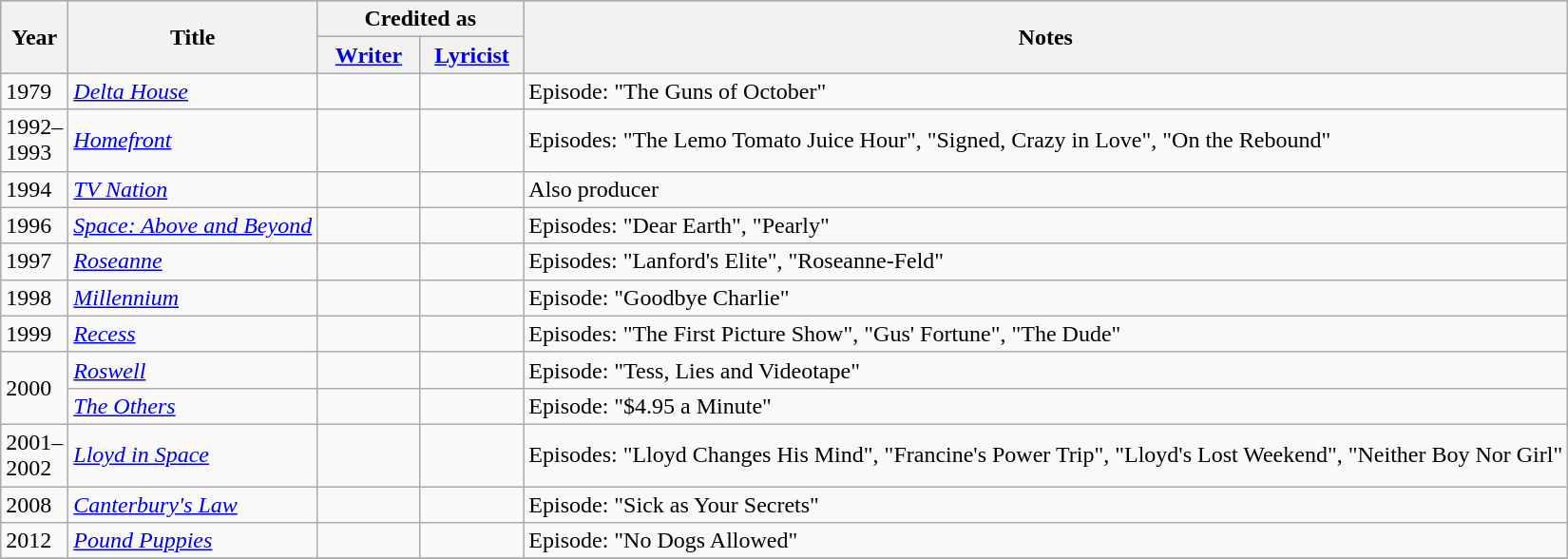<table class="wikitable">
<tr style="background:#ccc; text-align:center;">
<th rowspan="2" style="width:33px;">Year</th>
<th rowspan="2">Title</th>
<th colspan="2">Credited as</th>
<th rowspan="2">Notes</th>
</tr>
<tr>
<th width="65"><a href='#'>Writer</a></th>
<th width="65"><a href='#'>Lyricist</a></th>
</tr>
<tr>
<td>1979</td>
<td><em><a href='#'>Delta House</a></em></td>
<td></td>
<td></td>
<td>Episode: "The Guns of October"</td>
</tr>
<tr>
<td>1992–1993</td>
<td><em><a href='#'>Homefront</a></em></td>
<td></td>
<td></td>
<td>Episodes: "The Lemo Tomato Juice Hour", "Signed, Crazy in Love", "On the Rebound"</td>
</tr>
<tr>
<td>1994</td>
<td><em><a href='#'>TV Nation</a></em></td>
<td></td>
<td></td>
<td>Also producer</td>
</tr>
<tr>
<td>1996</td>
<td><em><a href='#'>Space: Above and Beyond</a></em></td>
<td></td>
<td></td>
<td>Episodes: "Dear Earth", "Pearly"</td>
</tr>
<tr>
<td>1997</td>
<td><em><a href='#'>Roseanne</a></em></td>
<td></td>
<td></td>
<td>Episodes: "Lanford's Elite", "Roseanne-Feld"</td>
</tr>
<tr>
<td>1998</td>
<td><em><a href='#'>Millennium</a></em></td>
<td></td>
<td></td>
<td>Episode: "Goodbye Charlie"</td>
</tr>
<tr>
<td>1999</td>
<td><em><a href='#'>Recess</a></em></td>
<td></td>
<td></td>
<td>Episodes: "The First Picture Show", "Gus' Fortune", "The Dude"</td>
</tr>
<tr>
<td rowspan="2">2000</td>
<td><em><a href='#'>Roswell</a></em></td>
<td></td>
<td></td>
<td>Episode: "Tess, Lies and Videotape"</td>
</tr>
<tr>
<td><em><a href='#'>The Others</a></em></td>
<td></td>
<td></td>
<td>Episode: "$4.95 a Minute"</td>
</tr>
<tr>
<td>2001–2002</td>
<td><em><a href='#'>Lloyd in Space</a></em></td>
<td></td>
<td></td>
<td>Episodes: "Lloyd Changes His Mind", "Francine's Power Trip", "Lloyd's Lost Weekend", "Neither Boy Nor Girl"</td>
</tr>
<tr>
<td>2008</td>
<td><em><a href='#'>Canterbury's Law</a></em></td>
<td></td>
<td></td>
<td>Episode: "Sick as Your Secrets"</td>
</tr>
<tr>
<td>2012</td>
<td><em><a href='#'>Pound Puppies</a></em></td>
<td></td>
<td></td>
<td>Episode: "No Dogs Allowed"</td>
</tr>
<tr>
</tr>
</table>
